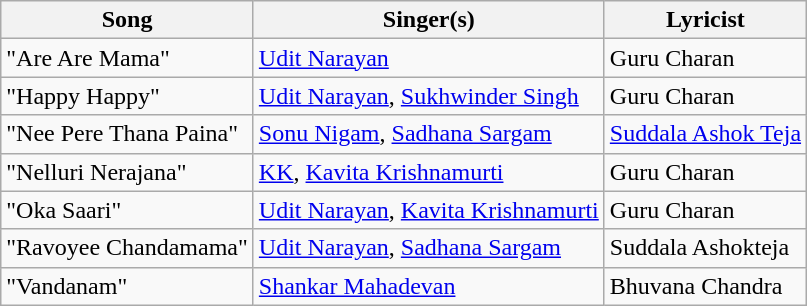<table class="wikitable sortable">
<tr>
<th>Song</th>
<th>Singer(s)</th>
<th>Lyricist</th>
</tr>
<tr>
<td>"Are Are Mama"</td>
<td><a href='#'>Udit Narayan</a></td>
<td>Guru Charan</td>
</tr>
<tr>
<td>"Happy Happy"</td>
<td><a href='#'>Udit Narayan</a>, <a href='#'>Sukhwinder Singh</a></td>
<td>Guru Charan</td>
</tr>
<tr>
<td>"Nee Pere Thana Paina"</td>
<td><a href='#'>Sonu Nigam</a>, <a href='#'>Sadhana Sargam</a></td>
<td><a href='#'>Suddala Ashok Teja</a></td>
</tr>
<tr>
<td>"Nelluri Nerajana"</td>
<td><a href='#'>KK</a>, <a href='#'>Kavita Krishnamurti</a></td>
<td>Guru Charan</td>
</tr>
<tr>
<td>"Oka Saari"</td>
<td><a href='#'>Udit Narayan</a>, <a href='#'>Kavita Krishnamurti</a></td>
<td>Guru Charan</td>
</tr>
<tr>
<td>"Ravoyee Chandamama"</td>
<td><a href='#'>Udit Narayan</a>, <a href='#'>Sadhana Sargam</a></td>
<td>Suddala Ashokteja</td>
</tr>
<tr>
<td>"Vandanam"</td>
<td><a href='#'>Shankar Mahadevan</a></td>
<td>Bhuvana Chandra</td>
</tr>
</table>
